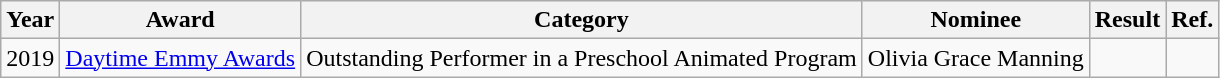<table class="wikitable sortable">
<tr>
<th>Year</th>
<th>Award</th>
<th>Category</th>
<th>Nominee</th>
<th>Result</th>
<th>Ref.</th>
</tr>
<tr>
<td>2019</td>
<td><a href='#'>Daytime Emmy Awards</a></td>
<td>Outstanding Performer in a Preschool Animated Program</td>
<td>Olivia Grace Manning</td>
<td></td>
<td></td>
</tr>
</table>
